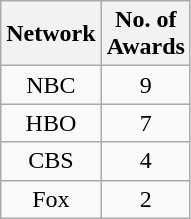<table class="wikitable">
<tr>
<th>Network</th>
<th>No. of<br>Awards</th>
</tr>
<tr style="text-align:center">
<td>NBC</td>
<td>9</td>
</tr>
<tr style="text-align:center">
<td>HBO</td>
<td>7</td>
</tr>
<tr style="text-align:center">
<td>CBS</td>
<td>4</td>
</tr>
<tr style="text-align:center">
<td>Fox</td>
<td>2</td>
</tr>
</table>
